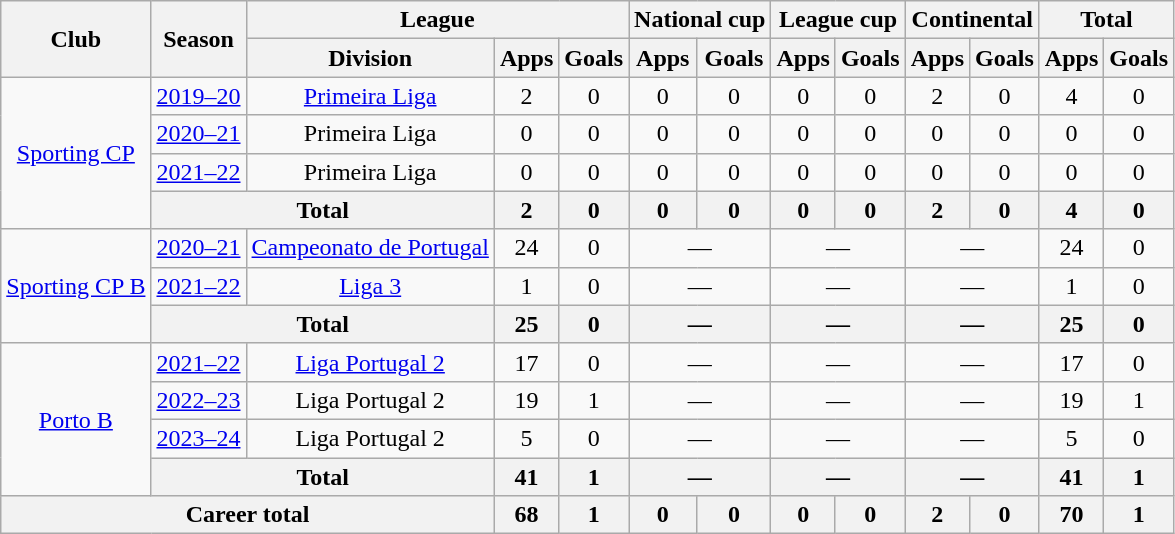<table class="wikitable" style="text-align: center">
<tr>
<th rowspan="2">Club</th>
<th rowspan="2">Season</th>
<th colspan="3">League</th>
<th colspan="2">National cup</th>
<th colspan="2">League cup</th>
<th colspan="2">Continental</th>
<th colspan="2">Total</th>
</tr>
<tr>
<th>Division</th>
<th>Apps</th>
<th>Goals</th>
<th>Apps</th>
<th>Goals</th>
<th>Apps</th>
<th>Goals</th>
<th>Apps</th>
<th>Goals</th>
<th>Apps</th>
<th>Goals</th>
</tr>
<tr>
<td rowspan="4"><a href='#'>Sporting CP</a></td>
<td><a href='#'>2019–20</a></td>
<td><a href='#'>Primeira Liga</a></td>
<td>2</td>
<td>0</td>
<td>0</td>
<td>0</td>
<td>0</td>
<td>0</td>
<td>2</td>
<td>0</td>
<td>4</td>
<td>0</td>
</tr>
<tr>
<td><a href='#'>2020–21</a></td>
<td>Primeira Liga</td>
<td>0</td>
<td>0</td>
<td>0</td>
<td>0</td>
<td>0</td>
<td>0</td>
<td>0</td>
<td>0</td>
<td>0</td>
<td>0</td>
</tr>
<tr>
<td><a href='#'>2021–22</a></td>
<td>Primeira Liga</td>
<td>0</td>
<td>0</td>
<td>0</td>
<td>0</td>
<td>0</td>
<td>0</td>
<td>0</td>
<td>0</td>
<td>0</td>
<td>0</td>
</tr>
<tr>
<th colspan="2">Total</th>
<th>2</th>
<th>0</th>
<th>0</th>
<th>0</th>
<th>0</th>
<th>0</th>
<th>2</th>
<th>0</th>
<th>4</th>
<th>0</th>
</tr>
<tr>
<td rowspan="3"><a href='#'>Sporting CP B</a></td>
<td><a href='#'>2020–21</a></td>
<td><a href='#'>Campeonato de Portugal</a></td>
<td>24</td>
<td>0</td>
<td colspan="2">—</td>
<td colspan="2">—</td>
<td colspan="2">—</td>
<td>24</td>
<td>0</td>
</tr>
<tr>
<td><a href='#'>2021–22</a></td>
<td><a href='#'>Liga 3</a></td>
<td>1</td>
<td>0</td>
<td colspan="2">—</td>
<td colspan="2">—</td>
<td colspan="2">—</td>
<td>1</td>
<td>0</td>
</tr>
<tr>
<th colspan="2">Total</th>
<th>25</th>
<th>0</th>
<th colspan="2">—</th>
<th colspan="2">—</th>
<th colspan="2">—</th>
<th>25</th>
<th>0</th>
</tr>
<tr>
<td rowspan="4"><a href='#'>Porto B</a></td>
<td><a href='#'>2021–22</a></td>
<td><a href='#'>Liga Portugal 2</a></td>
<td>17</td>
<td>0</td>
<td colspan="2">—</td>
<td colspan="2">—</td>
<td colspan="2">—</td>
<td>17</td>
<td>0</td>
</tr>
<tr>
<td><a href='#'>2022–23</a></td>
<td>Liga Portugal 2</td>
<td>19</td>
<td>1</td>
<td colspan="2">—</td>
<td colspan="2">—</td>
<td colspan="2">—</td>
<td>19</td>
<td>1</td>
</tr>
<tr>
<td><a href='#'>2023–24</a></td>
<td>Liga Portugal 2</td>
<td>5</td>
<td>0</td>
<td colspan="2">—</td>
<td colspan="2">—</td>
<td colspan="2">—</td>
<td>5</td>
<td>0</td>
</tr>
<tr>
<th colspan="2">Total</th>
<th>41</th>
<th>1</th>
<th colspan="2">—</th>
<th colspan="2">—</th>
<th colspan="2">—</th>
<th>41</th>
<th>1</th>
</tr>
<tr>
<th colspan="3">Career total</th>
<th>68</th>
<th>1</th>
<th>0</th>
<th>0</th>
<th>0</th>
<th>0</th>
<th>2</th>
<th>0</th>
<th>70</th>
<th>1</th>
</tr>
</table>
